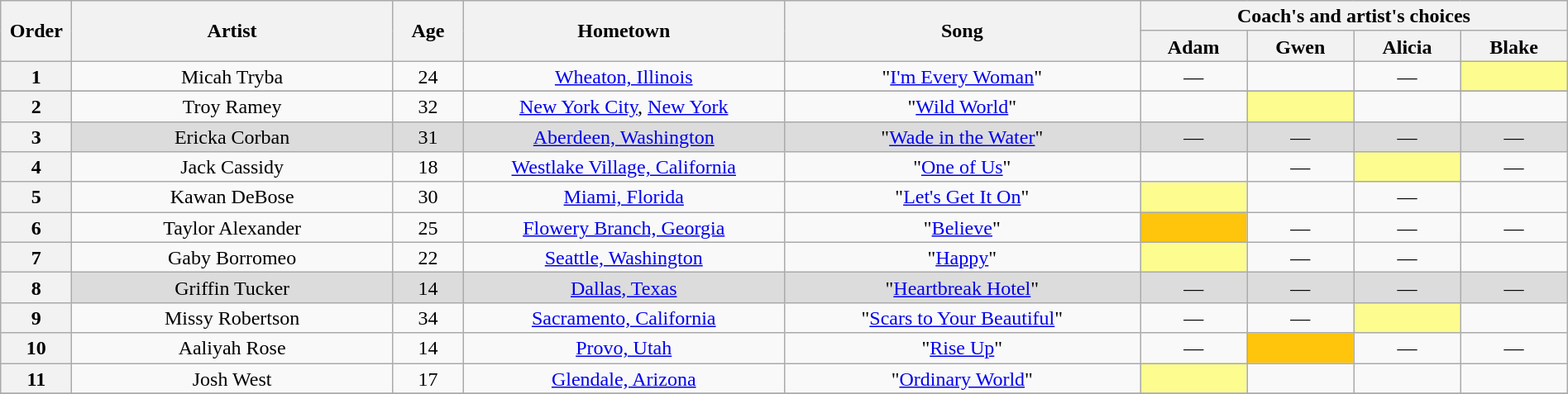<table class="wikitable" style="text-align:center; line-height:17px; width:100%;">
<tr>
<th scope="col" rowspan="2" style="width:04%;">Order</th>
<th scope="col" rowspan="2" style="width:18%;">Artist</th>
<th scope="col" rowspan="2" style="width:04%;">Age</th>
<th scope="col" rowspan="2" style="width:18%;">Hometown</th>
<th scope="col" rowspan="2" style="width:20%;">Song</th>
<th scope="col" colspan="4" style="width:24%;">Coach's and artist's choices</th>
</tr>
<tr>
<th style="width:06%;">Adam</th>
<th style="width:06%;">Gwen</th>
<th style="width:06%;">Alicia</th>
<th style="width:06%;">Blake</th>
</tr>
<tr>
<th>1</th>
<td>Micah Tryba</td>
<td>24</td>
<td><a href='#'>Wheaton, Illinois</a></td>
<td>"<a href='#'>I'm Every Woman</a>"</td>
<td>—</td>
<td><strong></strong></td>
<td>—</td>
<td style="background:#fdfc8f;"><strong></strong></td>
</tr>
<tr style="background:#DCDCDC;">
</tr>
<tr>
<th>2</th>
<td>Troy Ramey</td>
<td>32</td>
<td><a href='#'>New York City</a>, <a href='#'>New York</a></td>
<td>"<a href='#'>Wild World</a>"</td>
<td><strong></strong></td>
<td style="background:#fdfc8f;"><strong></strong></td>
<td><strong></strong></td>
<td><strong></strong></td>
</tr>
<tr style="background:#DCDCDC;">
<th>3</th>
<td>Ericka Corban</td>
<td>31</td>
<td><a href='#'>Aberdeen, Washington</a></td>
<td>"<a href='#'>Wade in the Water</a>"</td>
<td>—</td>
<td>—</td>
<td>—</td>
<td>—</td>
</tr>
<tr>
<th>4</th>
<td>Jack Cassidy</td>
<td>18</td>
<td><a href='#'>Westlake Village, California</a></td>
<td>"<a href='#'>One of Us</a>"</td>
<td><strong></strong></td>
<td>—</td>
<td style="background:#fdfc8f;"><strong></strong></td>
<td>—</td>
</tr>
<tr>
<th>5</th>
<td>Kawan DeBose</td>
<td>30</td>
<td><a href='#'>Miami, Florida</a></td>
<td>"<a href='#'>Let's Get It On</a>"</td>
<td style="background:#fdfc8f;"><strong></strong></td>
<td><strong></strong></td>
<td>—</td>
<td><strong></strong></td>
</tr>
<tr>
<th>6</th>
<td>Taylor Alexander</td>
<td>25</td>
<td><a href='#'>Flowery Branch, Georgia</a></td>
<td>"<a href='#'>Believe</a>"</td>
<td style="background:#FFC40C;"><strong></strong></td>
<td>—</td>
<td>—</td>
<td>—</td>
</tr>
<tr>
<th>7</th>
<td>Gaby Borromeo</td>
<td>22</td>
<td><a href='#'>Seattle, Washington</a></td>
<td>"<a href='#'>Happy</a>"</td>
<td style="background:#fdfc8f;"><strong></strong></td>
<td>—</td>
<td>—</td>
<td><strong></strong></td>
</tr>
<tr style="background:#DCDCDC;">
<th>8</th>
<td>Griffin Tucker</td>
<td>14</td>
<td><a href='#'>Dallas, Texas</a></td>
<td>"<a href='#'>Heartbreak Hotel</a>"</td>
<td>—</td>
<td>—</td>
<td>—</td>
<td>—</td>
</tr>
<tr>
<th>9</th>
<td>Missy Robertson</td>
<td>34</td>
<td><a href='#'>Sacramento, California</a></td>
<td>"<a href='#'>Scars to Your Beautiful</a>"</td>
<td>—</td>
<td>—</td>
<td style="background:#fdfc8f;"><strong></strong></td>
<td><strong></strong></td>
</tr>
<tr>
<th>10</th>
<td>Aaliyah Rose</td>
<td>14</td>
<td><a href='#'>Provo, Utah</a></td>
<td>"<a href='#'>Rise Up</a>"</td>
<td>—</td>
<td style="background:#FFC40C;"><strong></strong></td>
<td>—</td>
<td>—</td>
</tr>
<tr>
<th>11</th>
<td>Josh West</td>
<td>17</td>
<td><a href='#'>Glendale, Arizona</a></td>
<td>"<a href='#'>Ordinary World</a>"</td>
<td style="background:#fdfc8f;"><strong></strong></td>
<td><strong></strong></td>
<td><strong></strong></td>
<td><strong></strong></td>
</tr>
<tr>
</tr>
</table>
